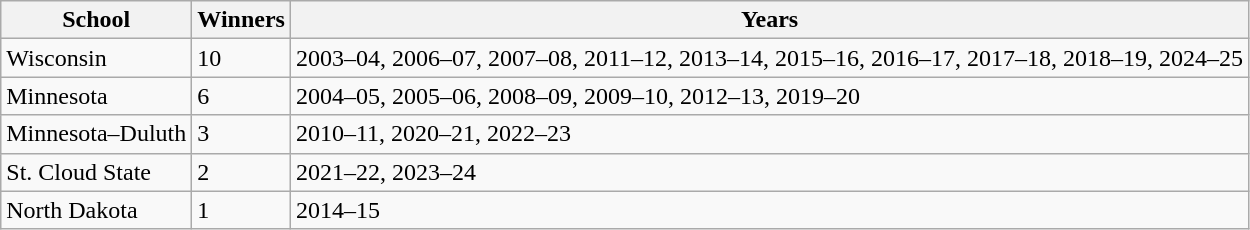<table class="wikitable sortable">
<tr>
<th>School</th>
<th>Winners</th>
<th>Years</th>
</tr>
<tr>
<td>Wisconsin</td>
<td>10</td>
<td>2003–04, 2006–07, 2007–08, 2011–12, 2013–14, 2015–16, 2016–17, 2017–18, 2018–19, 2024–25</td>
</tr>
<tr>
<td>Minnesota</td>
<td>6</td>
<td>2004–05, 2005–06, 2008–09, 2009–10, 2012–13, 2019–20</td>
</tr>
<tr>
<td>Minnesota–Duluth</td>
<td>3</td>
<td>2010–11, 2020–21, 2022–23</td>
</tr>
<tr>
<td>St. Cloud State</td>
<td>2</td>
<td>2021–22, 2023–24</td>
</tr>
<tr>
<td>North Dakota</td>
<td>1</td>
<td>2014–15</td>
</tr>
</table>
